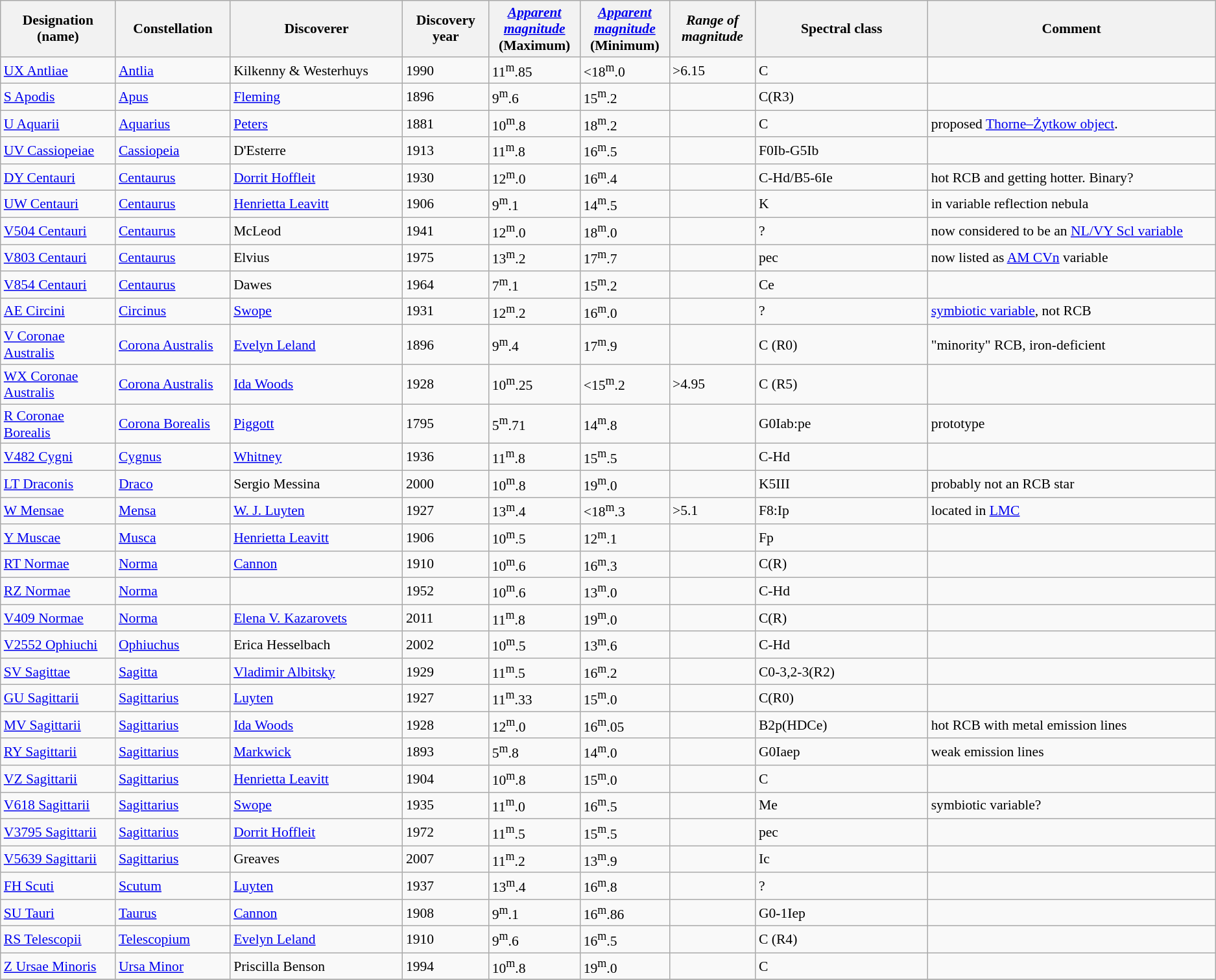<table class="wikitable sortable" style="font-size:90%;">
<tr bgcolor="#efefef">
<th width="8%"><strong>Designation (name)</strong></th>
<th width="8%"><strong>Constellation</strong></th>
<th width="12%"><strong>Discoverer</strong></th>
<th width="6%"><strong>Discovery year</strong></th>
<th width="6%"><em><a href='#'>Apparent magnitude</a></em> (Maximum)</th>
<th width="6%"><em><a href='#'>Apparent magnitude</a></em> (Minimum)</th>
<th width="6%"><em>Range of magnitude</em></th>
<th width="12%"><strong>Spectral class</strong></th>
<th width="20%"><strong>Comment</strong></th>
</tr>
<tr -->
<td><a href='#'>UX Antliae</a></td>
<td><a href='#'>Antlia</a></td>
<td>Kilkenny & Westerhuys</td>
<td>1990</td>
<td>11<sup>m</sup>.85</td>
<td><18<sup>m</sup>.0</td>
<td>>6.15</td>
<td>C</td>
<td> </td>
</tr>
<tr -->
<td><a href='#'>S Apodis</a></td>
<td><a href='#'>Apus</a></td>
<td><a href='#'>Fleming</a></td>
<td>1896</td>
<td>9<sup>m</sup>.6</td>
<td>15<sup>m</sup>.2</td>
<td></td>
<td>C(R3)</td>
<td> </td>
</tr>
<tr -->
<td><a href='#'>U Aquarii</a></td>
<td><a href='#'>Aquarius</a></td>
<td><a href='#'>Peters</a></td>
<td>1881</td>
<td>10<sup>m</sup>.8</td>
<td>18<sup>m</sup>.2</td>
<td></td>
<td>C</td>
<td>proposed <a href='#'>Thorne–Żytkow object</a>.</td>
</tr>
<tr>
<td><a href='#'>UV Cassiopeiae</a></td>
<td><a href='#'>Cassiopeia</a></td>
<td>D'Esterre</td>
<td>1913</td>
<td>11<sup>m</sup>.8</td>
<td>16<sup>m</sup>.5</td>
<td></td>
<td>F0Ib-G5Ib</td>
<td> </td>
</tr>
<tr -->
<td><a href='#'>DY Centauri</a></td>
<td><a href='#'>Centaurus</a></td>
<td><a href='#'>Dorrit Hoffleit</a></td>
<td>1930</td>
<td>12<sup>m</sup>.0</td>
<td>16<sup>m</sup>.4</td>
<td></td>
<td>C-Hd/B5-6Ie</td>
<td>hot RCB and getting hotter. Binary?</td>
</tr>
<tr -->
<td><a href='#'>UW Centauri</a></td>
<td><a href='#'>Centaurus</a></td>
<td><a href='#'>Henrietta Leavitt</a></td>
<td>1906</td>
<td>9<sup>m</sup>.1</td>
<td>14<sup>m</sup>.5</td>
<td></td>
<td>K</td>
<td>in variable reflection nebula</td>
</tr>
<tr -->
<td><a href='#'>V504 Centauri</a></td>
<td><a href='#'>Centaurus</a></td>
<td>McLeod</td>
<td>1941</td>
<td>12<sup>m</sup>.0</td>
<td>18<sup>m</sup>.0</td>
<td></td>
<td>?</td>
<td>now considered to be an <a href='#'>NL/VY Scl variable</a></td>
</tr>
<tr -->
<td><a href='#'>V803 Centauri</a></td>
<td><a href='#'>Centaurus</a></td>
<td>Elvius</td>
<td>1975</td>
<td>13<sup>m</sup>.2</td>
<td>17<sup>m</sup>.7</td>
<td></td>
<td>pec</td>
<td>now listed as <a href='#'>AM CVn</a> variable</td>
</tr>
<tr -->
<td><a href='#'>V854 Centauri</a></td>
<td><a href='#'>Centaurus</a></td>
<td>Dawes</td>
<td>1964</td>
<td>7<sup>m</sup>.1</td>
<td>15<sup>m</sup>.2</td>
<td></td>
<td>Ce</td>
<td> </td>
</tr>
<tr -->
<td><a href='#'>AE Circini</a></td>
<td><a href='#'>Circinus</a></td>
<td><a href='#'>Swope</a></td>
<td>1931</td>
<td>12<sup>m</sup>.2</td>
<td>16<sup>m</sup>.0</td>
<td></td>
<td>?</td>
<td><a href='#'>symbiotic variable</a>, not RCB</td>
</tr>
<tr -->
<td><a href='#'>V Coronae Australis</a></td>
<td><a href='#'>Corona Australis</a></td>
<td><a href='#'>Evelyn Leland</a></td>
<td>1896</td>
<td>9<sup>m</sup>.4</td>
<td>17<sup>m</sup>.9</td>
<td></td>
<td>C (R0)</td>
<td>"minority" RCB, iron-deficient</td>
</tr>
<tr -->
<td><a href='#'>WX Coronae Australis</a></td>
<td><a href='#'>Corona Australis</a></td>
<td><a href='#'>Ida Woods</a></td>
<td>1928</td>
<td>10<sup>m</sup>.25</td>
<td><15<sup>m</sup>.2</td>
<td>>4.95</td>
<td>C (R5)</td>
<td> </td>
</tr>
<tr -->
<td><a href='#'>R Coronae Borealis</a></td>
<td><a href='#'>Corona Borealis</a></td>
<td><a href='#'>Piggott</a></td>
<td>1795</td>
<td>5<sup>m</sup>.71</td>
<td>14<sup>m</sup>.8</td>
<td></td>
<td>G0Iab:pe</td>
<td>prototype</td>
</tr>
<tr -->
<td><a href='#'>V482 Cygni</a></td>
<td><a href='#'>Cygnus</a></td>
<td><a href='#'>Whitney</a></td>
<td>1936</td>
<td>11<sup>m</sup>.8</td>
<td>15<sup>m</sup>.5</td>
<td></td>
<td>C-Hd</td>
<td> </td>
</tr>
<tr -->
<td><a href='#'>LT Draconis</a></td>
<td><a href='#'>Draco</a></td>
<td>Sergio Messina</td>
<td>2000</td>
<td>10<sup>m</sup>.8</td>
<td>19<sup>m</sup>.0</td>
<td></td>
<td>K5III</td>
<td>probably not an RCB star</td>
</tr>
<tr -->
<td><a href='#'>W Mensae</a></td>
<td><a href='#'>Mensa</a></td>
<td><a href='#'>W. J. Luyten</a></td>
<td>1927</td>
<td>13<sup>m</sup>.4</td>
<td><18<sup>m</sup>.3</td>
<td>>5.1</td>
<td>F8:Ip</td>
<td>located in <a href='#'>LMC</a></td>
</tr>
<tr -->
<td><a href='#'>Y Muscae</a></td>
<td><a href='#'>Musca</a></td>
<td><a href='#'>Henrietta Leavitt</a></td>
<td>1906</td>
<td>10<sup>m</sup>.5</td>
<td>12<sup>m</sup>.1</td>
<td></td>
<td>Fp</td>
<td> </td>
</tr>
<tr -->
<td><a href='#'>RT Normae</a></td>
<td><a href='#'>Norma</a></td>
<td><a href='#'>Cannon</a></td>
<td>1910</td>
<td>10<sup>m</sup>.6</td>
<td>16<sup>m</sup>.3</td>
<td></td>
<td>C(R)</td>
<td> </td>
</tr>
<tr -->
<td><a href='#'>RZ Normae</a></td>
<td><a href='#'>Norma</a></td>
<td></td>
<td>1952</td>
<td>10<sup>m</sup>.6</td>
<td>13<sup>m</sup>.0</td>
<td></td>
<td>C-Hd</td>
<td> </td>
</tr>
<tr -->
<td><a href='#'>V409 Normae</a></td>
<td><a href='#'>Norma</a></td>
<td><a href='#'>Elena V. Kazarovets</a></td>
<td>2011</td>
<td>11<sup>m</sup>.8</td>
<td>19<sup>m</sup>.0</td>
<td></td>
<td>C(R)</td>
<td> </td>
</tr>
<tr -->
<td><a href='#'>V2552 Ophiuchi</a></td>
<td><a href='#'>Ophiuchus</a></td>
<td>Erica Hesselbach</td>
<td>2002</td>
<td>10<sup>m</sup>.5</td>
<td>13<sup>m</sup>.6</td>
<td></td>
<td>C-Hd</td>
<td> </td>
</tr>
<tr -->
<td><a href='#'>SV Sagittae</a></td>
<td><a href='#'>Sagitta</a></td>
<td><a href='#'>Vladimir Albitsky</a></td>
<td>1929</td>
<td>11<sup>m</sup>.5</td>
<td>16<sup>m</sup>.2</td>
<td></td>
<td>C0-3,2-3(R2)</td>
<td> </td>
</tr>
<tr -->
<td><a href='#'>GU Sagittarii</a></td>
<td><a href='#'>Sagittarius</a></td>
<td><a href='#'>Luyten</a></td>
<td>1927</td>
<td>11<sup>m</sup>.33</td>
<td>15<sup>m</sup>.0</td>
<td></td>
<td>C(R0)</td>
<td> </td>
</tr>
<tr -->
<td><a href='#'>MV Sagittarii</a></td>
<td><a href='#'>Sagittarius</a></td>
<td><a href='#'>Ida Woods</a></td>
<td>1928</td>
<td>12<sup>m</sup>.0</td>
<td>16<sup>m</sup>.05</td>
<td></td>
<td>B2p(HDCe)</td>
<td>hot RCB with metal emission lines</td>
</tr>
<tr -->
<td><a href='#'>RY Sagittarii</a></td>
<td><a href='#'>Sagittarius</a></td>
<td><a href='#'>Markwick</a></td>
<td>1893</td>
<td>5<sup>m</sup>.8</td>
<td>14<sup>m</sup>.0</td>
<td></td>
<td>G0Iaep</td>
<td>weak emission lines</td>
</tr>
<tr -->
<td><a href='#'>VZ Sagittarii</a></td>
<td><a href='#'>Sagittarius</a></td>
<td><a href='#'>Henrietta Leavitt</a></td>
<td>1904</td>
<td>10<sup>m</sup>.8</td>
<td>15<sup>m</sup>.0</td>
<td></td>
<td>C</td>
<td> </td>
</tr>
<tr -->
<td><a href='#'>V618 Sagittarii</a></td>
<td><a href='#'>Sagittarius</a></td>
<td><a href='#'>Swope</a></td>
<td>1935</td>
<td>11<sup>m</sup>.0</td>
<td>16<sup>m</sup>.5</td>
<td></td>
<td>Me</td>
<td>symbiotic variable?</td>
</tr>
<tr -->
<td><a href='#'>V3795 Sagittarii</a></td>
<td><a href='#'>Sagittarius</a></td>
<td><a href='#'>Dorrit Hoffleit</a></td>
<td>1972</td>
<td>11<sup>m</sup>.5</td>
<td>15<sup>m</sup>.5</td>
<td></td>
<td>pec</td>
<td> </td>
</tr>
<tr -->
<td><a href='#'>V5639 Sagittarii</a></td>
<td><a href='#'>Sagittarius</a></td>
<td>Greaves</td>
<td>2007</td>
<td>11<sup>m</sup>.2</td>
<td>13<sup>m</sup>.9</td>
<td></td>
<td>Ic</td>
<td> </td>
</tr>
<tr -->
<td><a href='#'>FH Scuti</a></td>
<td><a href='#'>Scutum</a></td>
<td><a href='#'>Luyten</a></td>
<td>1937</td>
<td>13<sup>m</sup>.4</td>
<td>16<sup>m</sup>.8</td>
<td></td>
<td>?</td>
<td> </td>
</tr>
<tr -->
<td><a href='#'>SU Tauri</a></td>
<td><a href='#'>Taurus</a></td>
<td><a href='#'>Cannon</a></td>
<td>1908</td>
<td>9<sup>m</sup>.1</td>
<td>16<sup>m</sup>.86</td>
<td></td>
<td>G0-1Iep</td>
<td> </td>
</tr>
<tr -->
<td><a href='#'>RS Telescopii</a></td>
<td><a href='#'>Telescopium</a></td>
<td><a href='#'>Evelyn Leland</a></td>
<td>1910</td>
<td>9<sup>m</sup>.6</td>
<td>16<sup>m</sup>.5</td>
<td></td>
<td>C (R4)</td>
<td> </td>
</tr>
<tr -->
<td><a href='#'>Z Ursae Minoris</a></td>
<td><a href='#'>Ursa Minor</a></td>
<td>Priscilla Benson</td>
<td>1994</td>
<td>10<sup>m</sup>.8</td>
<td>19<sup>m</sup>.0</td>
<td></td>
<td>C</td>
<td> </td>
</tr>
<tr -->
</tr>
</table>
